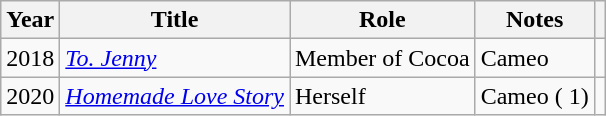<table class="wikitable plainrowheaders">
<tr>
<th scope="col">Year</th>
<th scope="col">Title</th>
<th scope="col">Role</th>
<th scope="col">Notes</th>
<th scope="col" class="unsortable"></th>
</tr>
<tr>
<td>2018</td>
<td><em><a href='#'>To. Jenny</a></em></td>
<td>Member of Cocoa</td>
<td>Cameo</td>
<td align="center"></td>
</tr>
<tr>
<td>2020</td>
<td><em><a href='#'>Homemade Love Story</a></em></td>
<td>Herself</td>
<td>Cameo ( 1)</td>
<td align="center"></td>
</tr>
</table>
